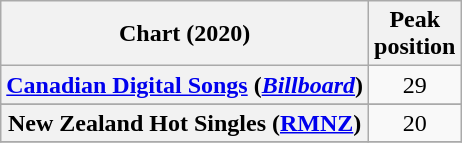<table class="wikitable sortable plainrowheaders" style="text-align:center">
<tr>
<th scope="col">Chart (2020)</th>
<th scope="col">Peak<br>position</th>
</tr>
<tr>
<th scope="row"><a href='#'>Canadian Digital Songs</a> (<em><a href='#'>Billboard</a></em>)</th>
<td>29</td>
</tr>
<tr>
</tr>
<tr>
<th scope="row">New Zealand Hot Singles (<a href='#'>RMNZ</a>)</th>
<td>20</td>
</tr>
<tr>
</tr>
</table>
